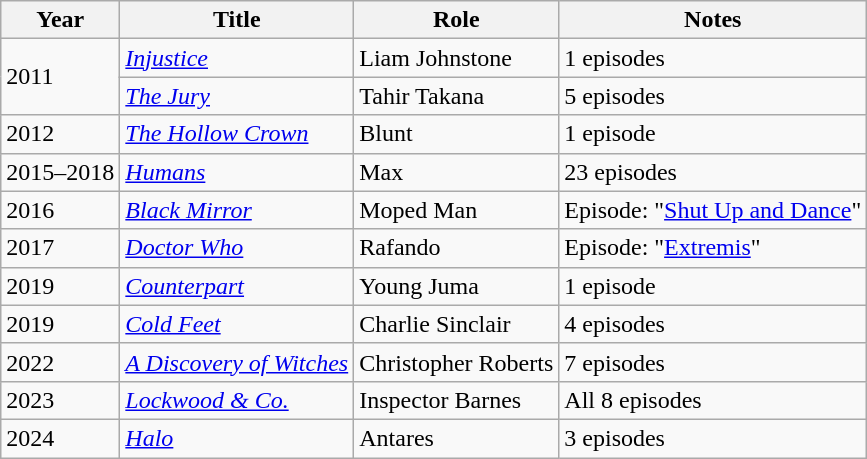<table class="wikitable sortable">
<tr>
<th>Year</th>
<th>Title</th>
<th>Role</th>
<th>Notes</th>
</tr>
<tr>
<td rowspan=2>2011</td>
<td><em><a href='#'>Injustice</a></em></td>
<td>Liam Johnstone</td>
<td>1 episodes</td>
</tr>
<tr>
<td><em><a href='#'>The Jury</a></em></td>
<td>Tahir Takana</td>
<td>5 episodes</td>
</tr>
<tr>
<td>2012</td>
<td><em><a href='#'>The Hollow Crown</a></em></td>
<td>Blunt</td>
<td>1 episode</td>
</tr>
<tr>
<td>2015–2018</td>
<td><em><a href='#'>Humans</a></em></td>
<td>Max</td>
<td>23 episodes</td>
</tr>
<tr>
<td>2016</td>
<td><em><a href='#'>Black Mirror</a></em></td>
<td>Moped Man</td>
<td>Episode: "<a href='#'>Shut Up and Dance</a>"</td>
</tr>
<tr>
<td>2017</td>
<td><em><a href='#'>Doctor Who</a></em></td>
<td>Rafando</td>
<td>Episode: "<a href='#'>Extremis</a>"</td>
</tr>
<tr>
<td>2019</td>
<td><em><a href='#'>Counterpart</a> </em></td>
<td>Young Juma</td>
<td>1 episode</td>
</tr>
<tr>
<td>2019</td>
<td><em><a href='#'>Cold Feet</a></em></td>
<td>Charlie Sinclair</td>
<td>4 episodes</td>
</tr>
<tr>
<td>2022</td>
<td><em><a href='#'>A Discovery of Witches</a></em></td>
<td>Christopher Roberts</td>
<td>7 episodes</td>
</tr>
<tr>
<td>2023</td>
<td><em><a href='#'>Lockwood & Co.</a></em></td>
<td>Inspector Barnes</td>
<td>All 8 episodes</td>
</tr>
<tr>
<td>2024</td>
<td><em><a href='#'>Halo</a></em></td>
<td>Antares</td>
<td>3 episodes</td>
</tr>
</table>
